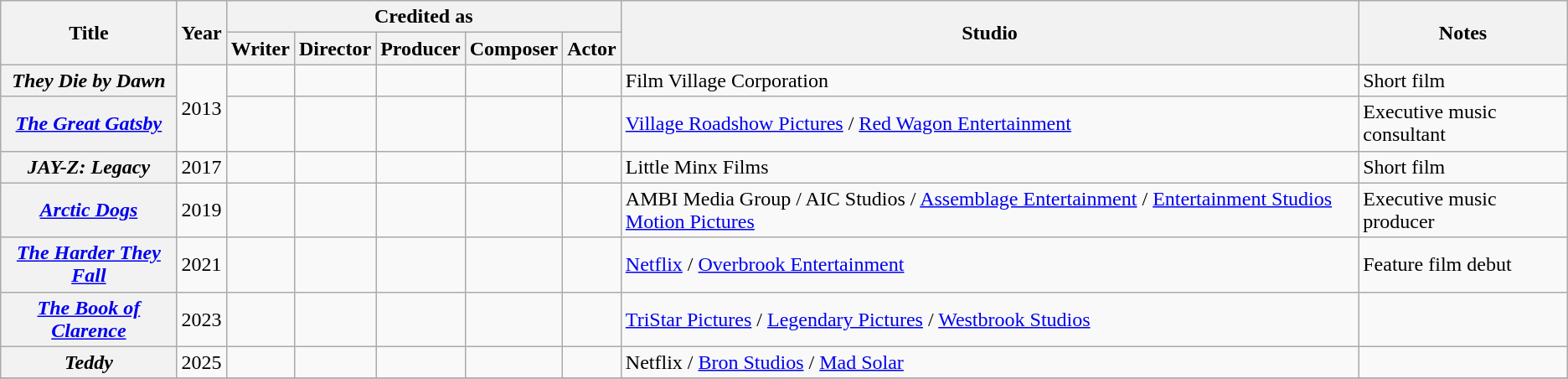<table class="wikitable plainrowheaders sortable">
<tr>
<th rowspan="2" scope="col">Title</th>
<th rowspan="2" scope="col">Year</th>
<th colspan="5" scope="col">Credited as</th>
<th rowspan="2" scope="col">Studio</th>
<th rowspan="2" scope="col" class="unsortable">Notes</th>
</tr>
<tr>
<th>Writer</th>
<th>Director</th>
<th>Producer</th>
<th>Composer</th>
<th>Actor</th>
</tr>
<tr>
<th scope=row><em>They Die by Dawn</em></th>
<td rowspan="2">2013</td>
<td></td>
<td></td>
<td></td>
<td></td>
<td></td>
<td>Film Village Corporation</td>
<td>Short film</td>
</tr>
<tr>
<th scope=row><em><a href='#'> The Great Gatsby</a></em></th>
<td></td>
<td></td>
<td></td>
<td></td>
<td></td>
<td><a href='#'>Village Roadshow Pictures</a> / <a href='#'>Red Wagon Entertainment</a></td>
<td>Executive music consultant</td>
</tr>
<tr>
<th scope=row><em>JAY-Z: Legacy</em></th>
<td>2017</td>
<td></td>
<td></td>
<td></td>
<td></td>
<td></td>
<td rowspan="1">Little Minx Films</td>
<td>Short film</td>
</tr>
<tr>
<th scope=row><em><a href='#'>Arctic Dogs</a></em></th>
<td>2019</td>
<td></td>
<td></td>
<td></td>
<td></td>
<td></td>
<td>AMBI Media Group / AIC Studios / <a href='#'>Assemblage Entertainment</a> / <a href='#'>Entertainment Studios Motion Pictures</a></td>
<td>Executive music producer</td>
</tr>
<tr>
<th scope=row><em><a href='#'>The Harder They Fall</a></em></th>
<td rowspan="1">2021</td>
<td></td>
<td></td>
<td></td>
<td></td>
<td></td>
<td><a href='#'>Netflix</a> / <a href='#'>Overbrook Entertainment</a></td>
<td>Feature film debut</td>
</tr>
<tr>
<th scope=row><em><a href='#'>The Book of Clarence</a></em></th>
<td rowspan="1">2023</td>
<td></td>
<td></td>
<td></td>
<td></td>
<td></td>
<td><a href='#'>TriStar Pictures</a> / <a href='#'>Legendary Pictures</a> / <a href='#'>Westbrook Studios</a></td>
<td></td>
</tr>
<tr>
<th scope=row><em>Teddy</em></th>
<td rowspan="1">2025</td>
<td></td>
<td></td>
<td></td>
<td></td>
<td></td>
<td>Netflix / <a href='#'>Bron Studios</a> / <a href='#'>Mad Solar</a></td>
<td></td>
</tr>
<tr>
</tr>
</table>
